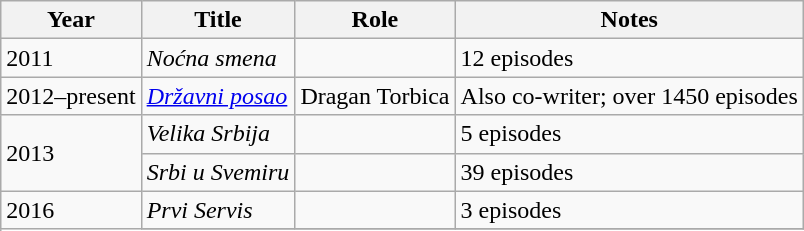<table class="wikitable">
<tr>
<th>Year</th>
<th>Title</th>
<th>Role</th>
<th>Notes</th>
</tr>
<tr>
<td>2011</td>
<td><em>Noćna smena</em></td>
<td></td>
<td>12 episodes</td>
</tr>
<tr>
<td>2012–present</td>
<td><em><a href='#'>Državni posao</a></em></td>
<td>Dragan Torbica</td>
<td>Also co-writer; over 1450 episodes</td>
</tr>
<tr>
<td rowspan="2">2013</td>
<td><em>Velika Srbija</em></td>
<td></td>
<td>5 episodes</td>
</tr>
<tr>
<td><em>Srbi u Svemiru</em></td>
<td></td>
<td>39 episodes</td>
</tr>
<tr>
<td rowspan="2">2016</td>
<td><em>Prvi Servis</em></td>
<td></td>
<td>3 episodes</td>
</tr>
<tr>
</tr>
</table>
